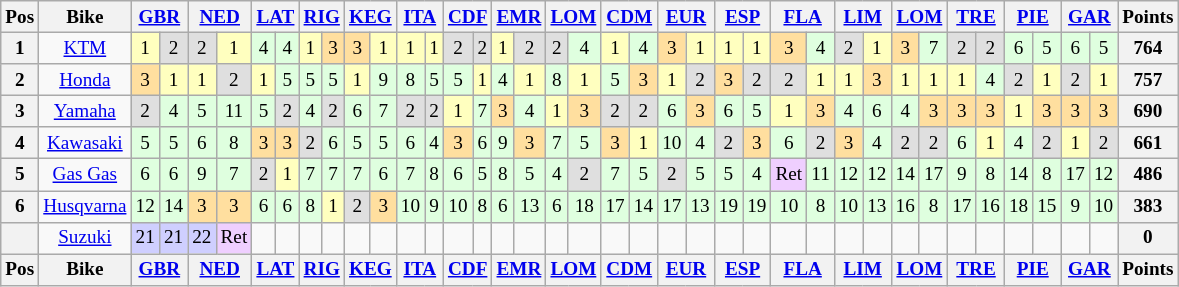<table class="wikitable" style="font-size: 80%; text-align:center">
<tr valign="top">
<th valign="middle">Pos</th>
<th valign="middle">Bike</th>
<th colspan=2><a href='#'>GBR</a><br></th>
<th colspan=2><a href='#'>NED</a><br></th>
<th colspan=2><a href='#'>LAT</a><br></th>
<th colspan=2><a href='#'>RIG</a><br></th>
<th colspan=2><a href='#'>KEG</a><br></th>
<th colspan=2><a href='#'>ITA</a><br></th>
<th colspan=2><a href='#'>CDF</a><br></th>
<th colspan=2><a href='#'>EMR</a><br></th>
<th colspan=2><a href='#'>LOM</a><br></th>
<th colspan=2><a href='#'>CDM</a><br></th>
<th colspan=2><a href='#'>EUR</a><br></th>
<th colspan=2><a href='#'>ESP</a><br></th>
<th colspan=2><a href='#'>FLA</a><br></th>
<th colspan=2><a href='#'>LIM</a><br></th>
<th colspan=2><a href='#'>LOM</a><br></th>
<th colspan=2><a href='#'>TRE</a><br></th>
<th colspan=2><a href='#'>PIE</a><br></th>
<th colspan=2><a href='#'>GAR</a><br></th>
<th valign="middle">Points</th>
</tr>
<tr>
<th>1</th>
<td><a href='#'>KTM</a></td>
<td style="background:#ffffbf;">1</td>
<td style="background:#dfdfdf;">2</td>
<td style="background:#dfdfdf;">2</td>
<td style="background:#ffffbf;">1</td>
<td style="background:#dfffdf;">4</td>
<td style="background:#dfffdf;">4</td>
<td style="background:#ffffbf;">1</td>
<td style="background:#ffdf9f;">3</td>
<td style="background:#ffdf9f;">3</td>
<td style="background:#ffffbf;">1</td>
<td style="background:#ffffbf;">1</td>
<td style="background:#ffffbf;">1</td>
<td style="background:#dfdfdf;">2</td>
<td style="background:#dfdfdf;">2</td>
<td style="background:#ffffbf;">1</td>
<td style="background:#dfdfdf;">2</td>
<td style="background:#dfdfdf;">2</td>
<td style="background:#dfffdf;">4</td>
<td style="background:#ffffbf;">1</td>
<td style="background:#dfffdf;">4</td>
<td style="background:#ffdf9f;">3</td>
<td style="background:#ffffbf;">1</td>
<td style="background:#ffffbf;">1</td>
<td style="background:#ffffbf;">1</td>
<td style="background:#ffdf9f;">3</td>
<td style="background:#dfffdf;">4</td>
<td style="background:#dfdfdf;">2</td>
<td style="background:#ffffbf;">1</td>
<td style="background:#ffdf9f;">3</td>
<td style="background:#dfffdf;">7</td>
<td style="background:#dfdfdf;">2</td>
<td style="background:#dfdfdf;">2</td>
<td style="background:#dfffdf;">6</td>
<td style="background:#dfffdf;">5</td>
<td style="background:#dfffdf;">6</td>
<td style="background:#dfffdf;">5</td>
<th>764</th>
</tr>
<tr>
<th>2</th>
<td><a href='#'>Honda</a></td>
<td style="background:#ffdf9f;">3</td>
<td style="background:#ffffbf;">1</td>
<td style="background:#ffffbf;">1</td>
<td style="background:#dfdfdf;">2</td>
<td style="background:#ffffbf;">1</td>
<td style="background:#dfffdf;">5</td>
<td style="background:#dfffdf;">5</td>
<td style="background:#dfffdf;">5</td>
<td style="background:#ffffbf;">1</td>
<td style="background:#dfffdf;">9</td>
<td style="background:#dfffdf;">8</td>
<td style="background:#dfffdf;">5</td>
<td style="background:#dfffdf;">5</td>
<td style="background:#ffffbf;">1</td>
<td style="background:#dfffdf;">4</td>
<td style="background:#ffffbf;">1</td>
<td style="background:#dfffdf;">8</td>
<td style="background:#ffffbf;">1</td>
<td style="background:#dfffdf;">5</td>
<td style="background:#ffdf9f;">3</td>
<td style="background:#ffffbf;">1</td>
<td style="background:#dfdfdf;">2</td>
<td style="background:#ffdf9f;">3</td>
<td style="background:#dfdfdf;">2</td>
<td style="background:#dfdfdf;">2</td>
<td style="background:#ffffbf;">1</td>
<td style="background:#ffffbf;">1</td>
<td style="background:#ffdf9f;">3</td>
<td style="background:#ffffbf;">1</td>
<td style="background:#ffffbf;">1</td>
<td style="background:#ffffbf;">1</td>
<td style="background:#dfffdf;">4</td>
<td style="background:#dfdfdf;">2</td>
<td style="background:#ffffbf;">1</td>
<td style="background:#dfdfdf;">2</td>
<td style="background:#ffffbf;">1</td>
<th>757</th>
</tr>
<tr>
<th>3</th>
<td><a href='#'>Yamaha</a></td>
<td style="background:#dfdfdf;">2</td>
<td style="background:#dfffdf;">4</td>
<td style="background:#dfffdf;">5</td>
<td style="background:#dfffdf;">11</td>
<td style="background:#dfffdf;">5</td>
<td style="background:#dfdfdf;">2</td>
<td style="background:#dfffdf;">4</td>
<td style="background:#dfdfdf;">2</td>
<td style="background:#dfffdf;">6</td>
<td style="background:#dfffdf;">7</td>
<td style="background:#dfdfdf;">2</td>
<td style="background:#dfdfdf;">2</td>
<td style="background:#ffffbf;">1</td>
<td style="background:#dfffdf;">7</td>
<td style="background:#ffdf9f;">3</td>
<td style="background:#dfffdf;">4</td>
<td style="background:#ffffbf;">1</td>
<td style="background:#ffdf9f;">3</td>
<td style="background:#dfdfdf;">2</td>
<td style="background:#dfdfdf;">2</td>
<td style="background:#dfffdf;">6</td>
<td style="background:#ffdf9f;">3</td>
<td style="background:#dfffdf;">6</td>
<td style="background:#dfffdf;">5</td>
<td style="background:#ffffbf;">1</td>
<td style="background:#ffdf9f;">3</td>
<td style="background:#dfffdf;">4</td>
<td style="background:#dfffdf;">6</td>
<td style="background:#dfffdf;">4</td>
<td style="background:#ffdf9f;">3</td>
<td style="background:#ffdf9f;">3</td>
<td style="background:#ffdf9f;">3</td>
<td style="background:#ffffbf;">1</td>
<td style="background:#ffdf9f;">3</td>
<td style="background:#ffdf9f;">3</td>
<td style="background:#ffdf9f;">3</td>
<th>690</th>
</tr>
<tr>
<th>4</th>
<td><a href='#'>Kawasaki</a></td>
<td style="background:#dfffdf;">5</td>
<td style="background:#dfffdf;">5</td>
<td style="background:#dfffdf;">6</td>
<td style="background:#dfffdf;">8</td>
<td style="background:#ffdf9f;">3</td>
<td style="background:#ffdf9f;">3</td>
<td style="background:#dfdfdf;">2</td>
<td style="background:#dfffdf;">6</td>
<td style="background:#dfffdf;">5</td>
<td style="background:#dfffdf;">5</td>
<td style="background:#dfffdf;">6</td>
<td style="background:#dfffdf;">4</td>
<td style="background:#ffdf9f;">3</td>
<td style="background:#dfffdf;">6</td>
<td style="background:#dfffdf;">9</td>
<td style="background:#ffdf9f;">3</td>
<td style="background:#dfffdf;">7</td>
<td style="background:#dfffdf;">5</td>
<td style="background:#ffdf9f;">3</td>
<td style="background:#ffffbf;">1</td>
<td style="background:#dfffdf;">10</td>
<td style="background:#dfffdf;">4</td>
<td style="background:#dfdfdf;">2</td>
<td style="background:#ffdf9f;">3</td>
<td style="background:#dfffdf;">6</td>
<td style="background:#dfdfdf;">2</td>
<td style="background:#ffdf9f;">3</td>
<td style="background:#dfffdf;">4</td>
<td style="background:#dfdfdf;">2</td>
<td style="background:#dfdfdf;">2</td>
<td style="background:#dfffdf;">6</td>
<td style="background:#ffffbf;">1</td>
<td style="background:#dfffdf;">4</td>
<td style="background:#dfdfdf;">2</td>
<td style="background:#ffffbf;">1</td>
<td style="background:#dfdfdf;">2</td>
<th>661</th>
</tr>
<tr>
<th>5</th>
<td><a href='#'>Gas Gas</a></td>
<td style="background:#dfffdf;">6</td>
<td style="background:#dfffdf;">6</td>
<td style="background:#dfffdf;">9</td>
<td style="background:#dfffdf;">7</td>
<td style="background:#dfdfdf;">2</td>
<td style="background:#ffffbf;">1</td>
<td style="background:#dfffdf;">7</td>
<td style="background:#dfffdf;">7</td>
<td style="background:#dfffdf;">7</td>
<td style="background:#dfffdf;">6</td>
<td style="background:#dfffdf;">7</td>
<td style="background:#dfffdf;">8</td>
<td style="background:#dfffdf;">6</td>
<td style="background:#dfffdf;">5</td>
<td style="background:#dfffdf;">8</td>
<td style="background:#dfffdf;">5</td>
<td style="background:#dfffdf;">4</td>
<td style="background:#dfdfdf;">2</td>
<td style="background:#dfffdf;">7</td>
<td style="background:#dfffdf;">5</td>
<td style="background:#dfdfdf;">2</td>
<td style="background:#dfffdf;">5</td>
<td style="background:#dfffdf;">5</td>
<td style="background:#dfffdf;">4</td>
<td style="background:#efcfff;">Ret</td>
<td style="background:#dfffdf;">11</td>
<td style="background:#dfffdf;">12</td>
<td style="background:#dfffdf;">12</td>
<td style="background:#dfffdf;">14</td>
<td style="background:#dfffdf;">17</td>
<td style="background:#dfffdf;">9</td>
<td style="background:#dfffdf;">8</td>
<td style="background:#dfffdf;">14</td>
<td style="background:#dfffdf;">8</td>
<td style="background:#dfffdf;">17</td>
<td style="background:#dfffdf;">12</td>
<th>486</th>
</tr>
<tr>
<th>6</th>
<td><a href='#'>Husqvarna</a></td>
<td style="background:#dfffdf;">12</td>
<td style="background:#dfffdf;">14</td>
<td style="background:#ffdf9f;">3</td>
<td style="background:#ffdf9f;">3</td>
<td style="background:#dfffdf;">6</td>
<td style="background:#dfffdf;">6</td>
<td style="background:#dfffdf;">8</td>
<td style="background:#ffffbf;">1</td>
<td style="background:#dfdfdf;">2</td>
<td style="background:#ffdf9f;">3</td>
<td style="background:#dfffdf;">10</td>
<td style="background:#dfffdf;">9</td>
<td style="background:#dfffdf;">10</td>
<td style="background:#dfffdf;">8</td>
<td style="background:#dfffdf;">6</td>
<td style="background:#dfffdf;">13</td>
<td style="background:#dfffdf;">6</td>
<td style="background:#dfffdf;">18</td>
<td style="background:#dfffdf;">17</td>
<td style="background:#dfffdf;">14</td>
<td style="background:#dfffdf;">17</td>
<td style="background:#dfffdf;">13</td>
<td style="background:#dfffdf;">19</td>
<td style="background:#dfffdf;">19</td>
<td style="background:#dfffdf;">10</td>
<td style="background:#dfffdf;">8</td>
<td style="background:#dfffdf;">10</td>
<td style="background:#dfffdf;">13</td>
<td style="background:#dfffdf;">16</td>
<td style="background:#dfffdf;">8</td>
<td style="background:#dfffdf;">17</td>
<td style="background:#dfffdf;">16</td>
<td style="background:#dfffdf;">18</td>
<td style="background:#dfffdf;">15</td>
<td style="background:#dfffdf;">9</td>
<td style="background:#dfffdf;">10</td>
<th>383</th>
</tr>
<tr>
<th></th>
<td><a href='#'>Suzuki</a></td>
<td style="background:#cfcfff;">21</td>
<td style="background:#cfcfff;">21</td>
<td style="background:#cfcfff;">22</td>
<td style="background:#efcfff;">Ret</td>
<td></td>
<td></td>
<td></td>
<td></td>
<td></td>
<td></td>
<td></td>
<td></td>
<td></td>
<td></td>
<td></td>
<td></td>
<td></td>
<td></td>
<td></td>
<td></td>
<td></td>
<td></td>
<td></td>
<td></td>
<td></td>
<td></td>
<td></td>
<td></td>
<td></td>
<td></td>
<td></td>
<td></td>
<td></td>
<td></td>
<td></td>
<td></td>
<th>0</th>
</tr>
<tr valign="top">
<th valign="middle">Pos</th>
<th valign="middle">Bike</th>
<th colspan=2><a href='#'>GBR</a><br></th>
<th colspan=2><a href='#'>NED</a><br></th>
<th colspan=2><a href='#'>LAT</a><br></th>
<th colspan=2><a href='#'>RIG</a><br></th>
<th colspan=2><a href='#'>KEG</a><br></th>
<th colspan=2><a href='#'>ITA</a><br></th>
<th colspan=2><a href='#'>CDF</a><br></th>
<th colspan=2><a href='#'>EMR</a><br></th>
<th colspan=2><a href='#'>LOM</a><br></th>
<th colspan=2><a href='#'>CDM</a><br></th>
<th colspan=2><a href='#'>EUR</a><br></th>
<th colspan=2><a href='#'>ESP</a><br></th>
<th colspan=2><a href='#'>FLA</a><br></th>
<th colspan=2><a href='#'>LIM</a><br></th>
<th colspan=2><a href='#'>LOM</a><br></th>
<th colspan=2><a href='#'>TRE</a><br></th>
<th colspan=2><a href='#'>PIE</a><br></th>
<th colspan=2><a href='#'>GAR</a><br></th>
<th valign="middle">Points</th>
</tr>
</table>
